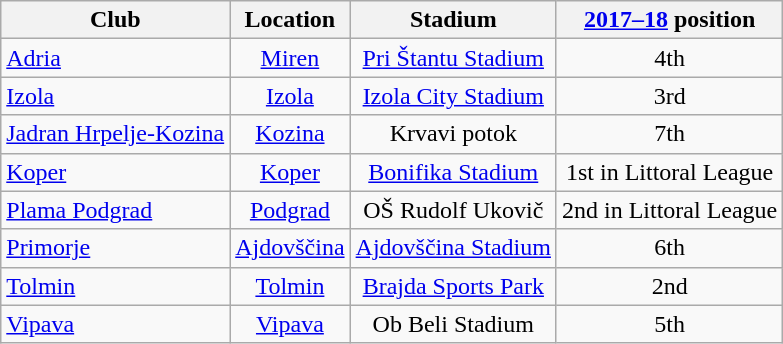<table class="wikitable" style="text-align:center;">
<tr>
<th>Club</th>
<th>Location</th>
<th>Stadium</th>
<th><a href='#'>2017–18</a> position</th>
</tr>
<tr>
<td style="text-align:left;"><a href='#'>Adria</a></td>
<td><a href='#'>Miren</a></td>
<td><a href='#'>Pri Štantu Stadium</a></td>
<td>4th</td>
</tr>
<tr>
<td style="text-align:left;"><a href='#'>Izola</a></td>
<td><a href='#'>Izola</a></td>
<td><a href='#'>Izola City Stadium</a></td>
<td>3rd</td>
</tr>
<tr>
<td style="text-align:left;"><a href='#'>Jadran Hrpelje-Kozina</a></td>
<td><a href='#'>Kozina</a></td>
<td>Krvavi potok</td>
<td>7th</td>
</tr>
<tr>
<td style="text-align:left;"><a href='#'>Koper</a></td>
<td><a href='#'>Koper</a></td>
<td><a href='#'>Bonifika Stadium</a></td>
<td>1st in Littoral League</td>
</tr>
<tr>
<td style="text-align:left;"><a href='#'>Plama Podgrad</a></td>
<td><a href='#'>Podgrad</a></td>
<td>OŠ Rudolf Ukovič</td>
<td>2nd in Littoral League</td>
</tr>
<tr>
<td style="text-align:left;"><a href='#'>Primorje</a></td>
<td><a href='#'>Ajdovščina</a></td>
<td><a href='#'>Ajdovščina Stadium</a></td>
<td>6th</td>
</tr>
<tr>
<td style="text-align:left;"><a href='#'>Tolmin</a></td>
<td><a href='#'>Tolmin</a></td>
<td><a href='#'>Brajda Sports Park</a></td>
<td>2nd</td>
</tr>
<tr>
<td style="text-align:left;"><a href='#'>Vipava</a></td>
<td><a href='#'>Vipava</a></td>
<td>Ob Beli Stadium</td>
<td>5th</td>
</tr>
</table>
